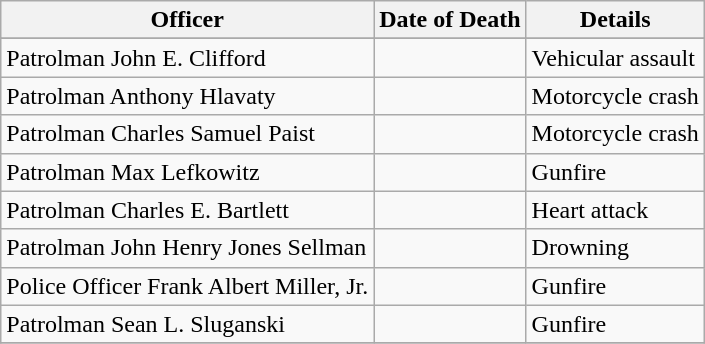<table class="wikitable">
<tr>
<th>Officer</th>
<th>Date of Death</th>
<th>Details</th>
</tr>
<tr>
</tr>
<tr>
<td>Patrolman John E. Clifford</td>
<td></td>
<td>Vehicular assault</td>
</tr>
<tr>
<td>Patrolman Anthony Hlavaty</td>
<td></td>
<td>Motorcycle crash</td>
</tr>
<tr>
<td>Patrolman Charles Samuel Paist</td>
<td></td>
<td>Motorcycle crash</td>
</tr>
<tr>
<td>Patrolman Max Lefkowitz</td>
<td></td>
<td>Gunfire</td>
</tr>
<tr>
<td>Patrolman Charles E. Bartlett</td>
<td></td>
<td>Heart attack</td>
</tr>
<tr>
<td>Patrolman John Henry Jones Sellman</td>
<td></td>
<td>Drowning</td>
</tr>
<tr>
<td>Police Officer Frank Albert Miller, Jr.</td>
<td></td>
<td>Gunfire</td>
</tr>
<tr>
<td>Patrolman Sean L. Sluganski</td>
<td></td>
<td>Gunfire</td>
</tr>
<tr>
</tr>
</table>
